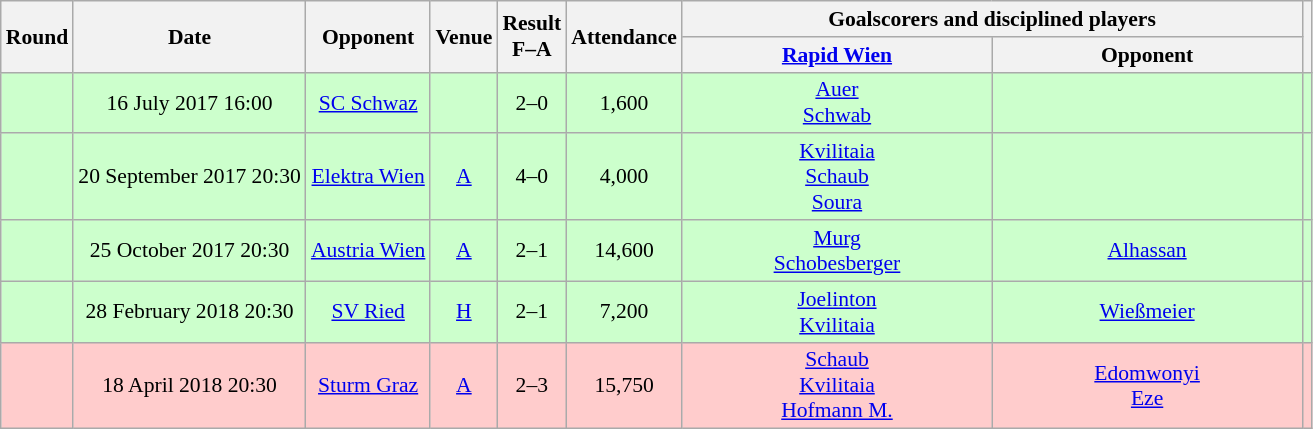<table class="wikitable" style="text-align:center; font-size:90%">
<tr>
<th rowspan="2">Round</th>
<th rowspan="2">Date</th>
<th rowspan="2">Opponent</th>
<th rowspan="2">Venue</th>
<th rowspan="2">Result<br>F–A</th>
<th rowspan="2">Attendance</th>
<th colspan="2">Goalscorers and disciplined players</th>
<th rowspan="2"></th>
</tr>
<tr>
<th style="width:200px"><a href='#'>Rapid Wien</a></th>
<th style="width:200px">Opponent</th>
</tr>
<tr style="background:#cfc">
<td></td>
<td>16 July 2017 16:00</td>
<td><a href='#'>SC Schwaz</a></td>
<td></td>
<td>2–0</td>
<td>1,600</td>
<td><a href='#'>Auer</a>  <br> <a href='#'>Schwab</a> </td>
<td></td>
<td></td>
</tr>
<tr style="background:#cfc">
<td></td>
<td>20 September 2017 20:30</td>
<td><a href='#'>Elektra Wien</a></td>
<td><a href='#'>A</a></td>
<td>4–0</td>
<td>4,000</td>
<td><a href='#'>Kvilitaia</a>   <br> <a href='#'>Schaub</a>   <br> <a href='#'>Soura</a> </td>
<td></td>
<td></td>
</tr>
<tr style="background:#cfc">
<td></td>
<td>25 October 2017 20:30</td>
<td><a href='#'>Austria Wien</a></td>
<td><a href='#'>A</a></td>
<td>2–1</td>
<td>14,600</td>
<td><a href='#'>Murg</a>  <br> <a href='#'>Schobesberger</a> </td>
<td><a href='#'>Alhassan</a> </td>
<td></td>
</tr>
<tr style="background:#cfc">
<td></td>
<td>28 February 2018 20:30</td>
<td><a href='#'>SV Ried</a></td>
<td><a href='#'>H</a></td>
<td>2–1</td>
<td>7,200</td>
<td><a href='#'>Joelinton</a>  <br> <a href='#'>Kvilitaia</a> </td>
<td><a href='#'>Wießmeier</a> </td>
<td></td>
</tr>
<tr style="background:#fcc">
<td></td>
<td>18 April 2018 20:30</td>
<td><a href='#'>Sturm Graz</a></td>
<td><a href='#'>A</a></td>
<td>2–3 </td>
<td>15,750</td>
<td><a href='#'>Schaub</a>  <br> <a href='#'>Kvilitaia</a>  <br> <a href='#'>Hofmann M.</a> </td>
<td><a href='#'>Edomwonyi</a>   <br> <a href='#'>Eze</a> </td>
<td></td>
</tr>
</table>
